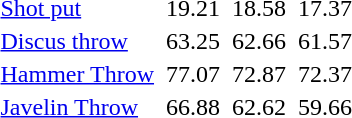<table>
<tr>
<td><a href='#'>Shot put</a></td>
<td></td>
<td>19.21 </td>
<td></td>
<td>18.58</td>
<td></td>
<td>17.37</td>
</tr>
<tr>
<td><a href='#'>Discus throw</a></td>
<td></td>
<td>63.25 </td>
<td></td>
<td>62.66 </td>
<td></td>
<td>61.57 </td>
</tr>
<tr>
<td><a href='#'>Hammer Throw</a></td>
<td></td>
<td>77.07 </td>
<td></td>
<td>72.87</td>
<td></td>
<td>72.37 </td>
</tr>
<tr>
<td><a href='#'>Javelin Throw</a></td>
<td></td>
<td>66.88 </td>
<td></td>
<td>62.62 </td>
<td></td>
<td>59.66 </td>
</tr>
</table>
